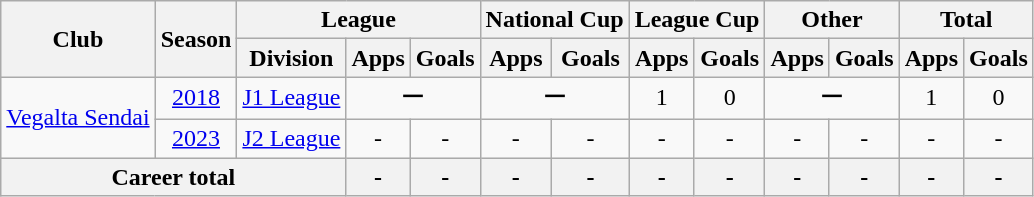<table class="wikitable" style="text-align: center">
<tr>
<th rowspan="2">Club</th>
<th rowspan="2">Season</th>
<th colspan="3">League</th>
<th colspan="2">National Cup</th>
<th colspan="2">League Cup</th>
<th colspan="2">Other</th>
<th colspan="2">Total</th>
</tr>
<tr>
<th>Division</th>
<th>Apps</th>
<th>Goals</th>
<th>Apps</th>
<th>Goals</th>
<th>Apps</th>
<th>Goals</th>
<th>Apps</th>
<th>Goals</th>
<th>Apps</th>
<th>Goals</th>
</tr>
<tr>
<td rowspan="2"><a href='#'>Vegalta Sendai</a></td>
<td><a href='#'>2018</a></td>
<td><a href='#'>J1 League</a></td>
<td colspan="2">ー</td>
<td colspan="2">ー</td>
<td>1</td>
<td>0</td>
<td colspan="2">ー</td>
<td>1</td>
<td>0</td>
</tr>
<tr>
<td><a href='#'>2023</a></td>
<td><a href='#'>J2 League</a></td>
<td>-</td>
<td>-</td>
<td>-</td>
<td>-</td>
<td>-</td>
<td>-</td>
<td>-</td>
<td>-</td>
<td>-</td>
<td>-</td>
</tr>
<tr>
<th colspan="3">Career total</th>
<th>-</th>
<th>-</th>
<th>-</th>
<th>-</th>
<th>-</th>
<th>-</th>
<th>-</th>
<th>-</th>
<th>-</th>
<th>-</th>
</tr>
</table>
